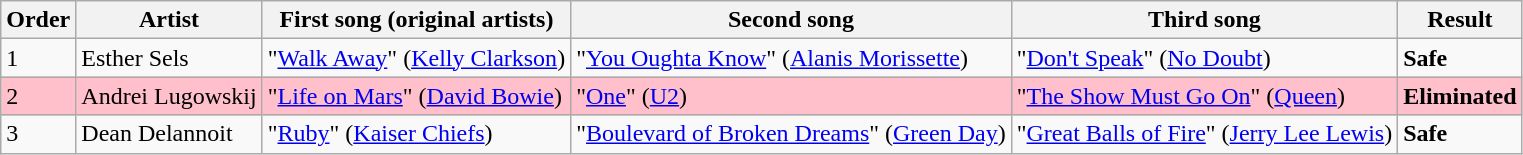<table class=wikitable>
<tr>
<th>Order</th>
<th>Artist</th>
<th>First song (original artists)</th>
<th>Second song</th>
<th>Third song</th>
<th>Result</th>
</tr>
<tr>
<td>1</td>
<td>Esther Sels</td>
<td>"<a href='#'>Walk Away</a>" (<a href='#'>Kelly Clarkson</a>)</td>
<td>"<a href='#'>You Oughta Know</a>" (<a href='#'>Alanis Morissette</a>)</td>
<td>"<a href='#'>Don't Speak</a>" (<a href='#'>No Doubt</a>)</td>
<td><strong>Safe</strong></td>
</tr>
<tr style="background:pink;">
<td>2</td>
<td>Andrei Lugowskij</td>
<td>"<a href='#'>Life on Mars</a>" (<a href='#'>David Bowie</a>)</td>
<td>"<a href='#'>One</a>" (<a href='#'>U2</a>)</td>
<td>"<a href='#'>The Show Must Go On</a>" (<a href='#'>Queen</a>)</td>
<td><strong>Eliminated</strong></td>
</tr>
<tr>
<td>3</td>
<td>Dean Delannoit</td>
<td>"<a href='#'>Ruby</a>" (<a href='#'>Kaiser Chiefs</a>)</td>
<td>"<a href='#'>Boulevard of Broken Dreams</a>" (<a href='#'>Green Day</a>)</td>
<td>"<a href='#'>Great Balls of Fire</a>" (<a href='#'>Jerry Lee Lewis</a>)</td>
<td><strong>Safe</strong></td>
</tr>
</table>
